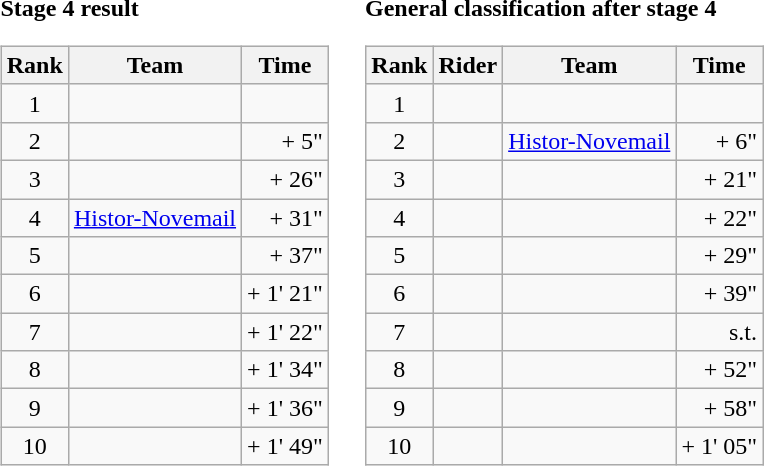<table>
<tr>
<td><strong>Stage 4 result</strong><br><table class="wikitable">
<tr>
<th scope="col">Rank</th>
<th scope="col">Team</th>
<th scope="col">Time</th>
</tr>
<tr>
<td style="text-align:center;">1</td>
<td></td>
<td style="text-align:right;"></td>
</tr>
<tr>
<td style="text-align:center;">2</td>
<td></td>
<td style="text-align:right;">+ 5"</td>
</tr>
<tr>
<td style="text-align:center;">3</td>
<td></td>
<td style="text-align:right;">+ 26"</td>
</tr>
<tr>
<td style="text-align:center;">4</td>
<td><a href='#'>Histor-Novemail</a></td>
<td style="text-align:right;">+ 31"</td>
</tr>
<tr>
<td style="text-align:center;">5</td>
<td></td>
<td style="text-align:right;">+ 37"</td>
</tr>
<tr>
<td style="text-align:center;">6</td>
<td></td>
<td style="text-align:right;">+ 1' 21"</td>
</tr>
<tr>
<td style="text-align:center;">7</td>
<td></td>
<td style="text-align:right;">+ 1' 22"</td>
</tr>
<tr>
<td style="text-align:center;">8</td>
<td></td>
<td style="text-align:right;">+ 1' 34"</td>
</tr>
<tr>
<td style="text-align:center;">9</td>
<td></td>
<td style="text-align:right;">+ 1' 36"</td>
</tr>
<tr>
<td style="text-align:center;">10</td>
<td></td>
<td style="text-align:right;">+ 1' 49"</td>
</tr>
</table>
</td>
<td></td>
<td><strong>General classification after stage 4</strong><br><table class="wikitable">
<tr>
<th scope="col">Rank</th>
<th scope="col">Rider</th>
<th scope="col">Team</th>
<th scope="col">Time</th>
</tr>
<tr>
<td style="text-align:center;">1</td>
<td> </td>
<td></td>
<td style="text-align:right;"></td>
</tr>
<tr>
<td style="text-align:center;">2</td>
<td></td>
<td><a href='#'>Histor-Novemail</a></td>
<td style="text-align:right;">+ 6"</td>
</tr>
<tr>
<td style="text-align:center;">3</td>
<td></td>
<td></td>
<td style="text-align:right;">+ 21"</td>
</tr>
<tr>
<td style="text-align:center;">4</td>
<td></td>
<td></td>
<td style="text-align:right;">+ 22"</td>
</tr>
<tr>
<td style="text-align:center;">5</td>
<td></td>
<td></td>
<td style="text-align:right;">+ 29"</td>
</tr>
<tr>
<td style="text-align:center;">6</td>
<td></td>
<td></td>
<td style="text-align:right;">+ 39"</td>
</tr>
<tr>
<td style="text-align:center;">7</td>
<td></td>
<td></td>
<td style="text-align:right;">s.t.</td>
</tr>
<tr>
<td style="text-align:center;">8</td>
<td></td>
<td></td>
<td style="text-align:right;">+ 52"</td>
</tr>
<tr>
<td style="text-align:center;">9</td>
<td></td>
<td></td>
<td style="text-align:right;">+ 58"</td>
</tr>
<tr>
<td style="text-align:center;">10</td>
<td></td>
<td></td>
<td style="text-align:right;">+ 1' 05"</td>
</tr>
</table>
</td>
</tr>
</table>
